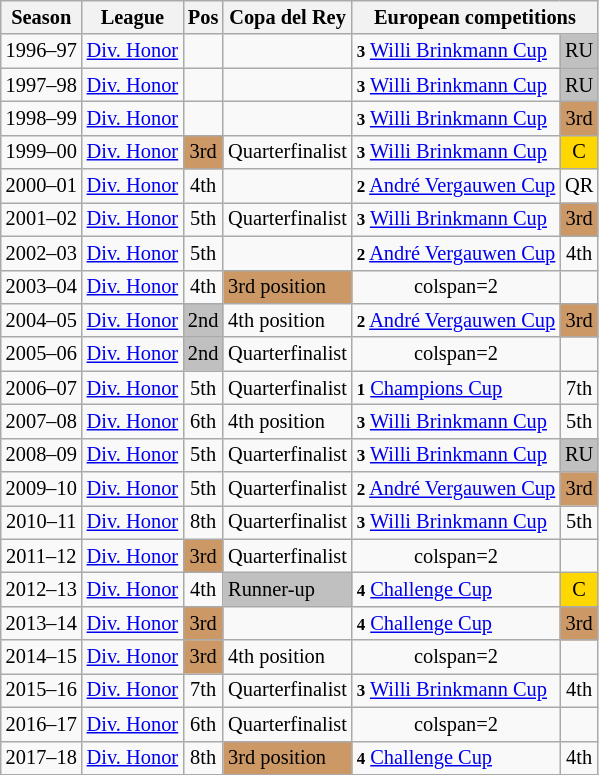<table class=wikitable style="text-align:center; font-size:85%">
<tr>
<th>Season</th>
<th>League</th>
<th>Pos</th>
<th>Copa del Rey</th>
<th colspan=2>European competitions</th>
</tr>
<tr>
<td>1996–97</td>
<td align=left><a href='#'>Div. Honor</a></td>
<td></td>
<td></td>
<td align=left><small><strong>3</strong></small> <a href='#'>Willi Brinkmann Cup</a></td>
<td bgcolor=silver>RU</td>
</tr>
<tr>
<td>1997–98</td>
<td align=left><a href='#'>Div. Honor</a></td>
<td></td>
<td></td>
<td align=left><small><strong>3</strong></small> <a href='#'>Willi Brinkmann Cup</a></td>
<td bgcolor=silver>RU</td>
</tr>
<tr>
<td>1998–99</td>
<td align=left><a href='#'>Div. Honor</a></td>
<td></td>
<td></td>
<td align=left><small><strong>3</strong></small> <a href='#'>Willi Brinkmann Cup</a></td>
<td bgcolor=#cc9966>3rd</td>
</tr>
<tr>
<td>1999–00</td>
<td align=left><a href='#'>Div. Honor</a></td>
<td bgcolor=#cc9966>3rd</td>
<td align=left>Quarterfinalist</td>
<td align=left><small><strong>3</strong></small> <a href='#'>Willi Brinkmann Cup</a></td>
<td bgcolor=gold>C</td>
</tr>
<tr>
<td>2000–01</td>
<td align=left><a href='#'>Div. Honor</a></td>
<td>4th</td>
<td></td>
<td align=left><small><strong>2</strong></small> <a href='#'>André Vergauwen Cup</a></td>
<td>QR</td>
</tr>
<tr>
<td>2001–02</td>
<td align=left><a href='#'>Div. Honor</a></td>
<td>5th</td>
<td align=left>Quarterfinalist</td>
<td align=left><small><strong>3</strong></small> <a href='#'>Willi Brinkmann Cup</a></td>
<td bgcolor=#cc9966>3rd</td>
</tr>
<tr>
<td>2002–03</td>
<td align=left><a href='#'>Div. Honor</a></td>
<td>5th</td>
<td></td>
<td align=left><small><strong>2</strong></small> <a href='#'>André Vergauwen Cup</a></td>
<td>4th</td>
</tr>
<tr>
<td>2003–04</td>
<td align=left><a href='#'>Div. Honor</a></td>
<td>4th</td>
<td align=left bgcolor=#cc9966>3rd position</td>
<td>colspan=2 </td>
</tr>
<tr>
<td>2004–05</td>
<td align=left><a href='#'>Div. Honor</a></td>
<td bgcolor=silver>2nd</td>
<td align=left>4th position</td>
<td align=left><small><strong>2</strong></small> <a href='#'>André Vergauwen Cup</a></td>
<td bgcolor=#cc9966>3rd</td>
</tr>
<tr>
<td>2005–06</td>
<td align=left><a href='#'>Div. Honor</a></td>
<td bgcolor=silver>2nd</td>
<td align=left>Quarterfinalist</td>
<td>colspan=2 </td>
</tr>
<tr>
<td>2006–07</td>
<td align=left><a href='#'>Div. Honor</a></td>
<td>5th</td>
<td align=left>Quarterfinalist</td>
<td align=left><small><strong>1</strong></small> <a href='#'>Champions Cup</a></td>
<td>7th</td>
</tr>
<tr>
<td>2007–08</td>
<td align=left><a href='#'>Div. Honor</a></td>
<td>6th</td>
<td align=left>4th position</td>
<td align=left><small><strong>3</strong></small> <a href='#'>Willi Brinkmann Cup</a></td>
<td>5th</td>
</tr>
<tr>
<td>2008–09</td>
<td align=left><a href='#'>Div. Honor</a></td>
<td>5th</td>
<td align=left>Quarterfinalist</td>
<td align=left><small><strong>3</strong></small> <a href='#'>Willi Brinkmann Cup</a></td>
<td bgcolor=silver>RU</td>
</tr>
<tr>
<td>2009–10</td>
<td align=left><a href='#'>Div. Honor</a></td>
<td>5th</td>
<td align=left>Quarterfinalist</td>
<td align=left><small><strong>2</strong></small> <a href='#'>André Vergauwen Cup</a></td>
<td bgcolor=#cc9966>3rd</td>
</tr>
<tr>
<td>2010–11</td>
<td align=left><a href='#'>Div. Honor</a></td>
<td>8th</td>
<td align=left>Quarterfinalist</td>
<td align=left><small><strong>3</strong></small> <a href='#'>Willi Brinkmann Cup</a></td>
<td>5th</td>
</tr>
<tr>
<td>2011–12</td>
<td align=left><a href='#'>Div. Honor</a></td>
<td bgcolor=#cc9966>3rd</td>
<td align=left>Quarterfinalist</td>
<td>colspan=2 </td>
</tr>
<tr>
<td>2012–13</td>
<td align=left><a href='#'>Div. Honor</a></td>
<td>4th</td>
<td bgcolor=silver align=left>Runner-up</td>
<td align=left><small><strong>4</strong></small> <a href='#'>Challenge Cup</a></td>
<td bgcolor=gold>C</td>
</tr>
<tr>
<td>2013–14</td>
<td align=left><a href='#'>Div. Honor</a></td>
<td bgcolor=#cc9966>3rd</td>
<td></td>
<td align=left><small><strong>4</strong></small> <a href='#'>Challenge Cup</a></td>
<td bgcolor=#cc9966>3rd</td>
</tr>
<tr>
<td>2014–15</td>
<td align=left><a href='#'>Div. Honor</a></td>
<td bgcolor=#cc9966>3rd</td>
<td align=left>4th position</td>
<td>colspan=2 </td>
</tr>
<tr>
<td>2015–16</td>
<td align=left><a href='#'>Div. Honor</a></td>
<td>7th</td>
<td>Quarterfinalist</td>
<td align=left><small><strong>3</strong></small> <a href='#'>Willi Brinkmann Cup</a></td>
<td>4th</td>
</tr>
<tr>
<td>2016–17</td>
<td align=left><a href='#'>Div. Honor</a></td>
<td>6th</td>
<td>Quarterfinalist</td>
<td>colspan=2 </td>
</tr>
<tr>
<td>2017–18</td>
<td align=left><a href='#'>Div. Honor</a></td>
<td>8th</td>
<td align=left bgcolor=#cc9966>3rd position</td>
<td align=left><small><strong>4</strong></small> <a href='#'>Challenge Cup</a></td>
<td>4th</td>
</tr>
<tr>
</tr>
</table>
